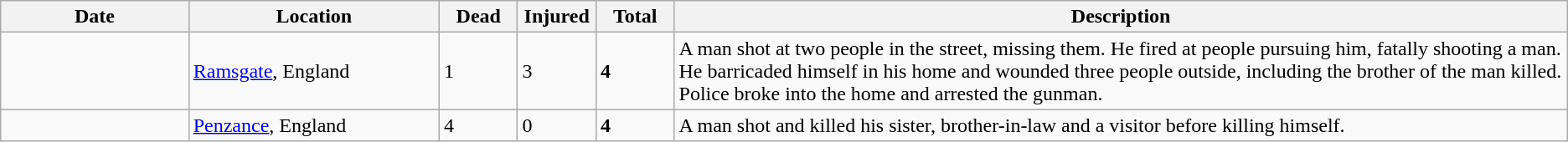<table class="wikitable sortable mw-datatable">
<tr>
<th width=12%>Date</th>
<th width=16%>Location</th>
<th width=5%>Dead</th>
<th width=5%>Injured</th>
<th width=5%>Total</th>
<th width=60%>Description</th>
</tr>
<tr>
<td></td>
<td><a href='#'>Ramsgate</a>, England</td>
<td>1</td>
<td>3</td>
<td><strong>4</strong></td>
<td>A man shot at two people in the street, missing them. He fired at people pursuing him, fatally shooting a man. He barricaded himself in his home and wounded three people outside, including the brother of the man killed. Police broke into the home and arrested the gunman.</td>
</tr>
<tr>
<td></td>
<td><a href='#'>Penzance</a>, England</td>
<td>4</td>
<td>0</td>
<td><strong>4</strong></td>
<td>A man shot and killed his sister, brother-in-law and a visitor before killing himself.</td>
</tr>
</table>
